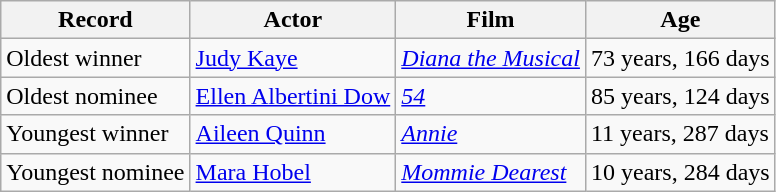<table class="wikitable">
<tr>
<th scope="col">Record</th>
<th scope="col">Actor</th>
<th>Film</th>
<th scope="col">Age</th>
</tr>
<tr>
<td>Oldest winner</td>
<td><a href='#'>Judy Kaye</a></td>
<td><em><a href='#'>Diana the Musical</a></em></td>
<td>73 years, 166 days</td>
</tr>
<tr>
<td>Oldest nominee</td>
<td><a href='#'>Ellen Albertini Dow</a></td>
<td><em><a href='#'>54</a></em></td>
<td>85 years, 124 days</td>
</tr>
<tr>
<td>Youngest winner</td>
<td><a href='#'>Aileen Quinn</a></td>
<td><em><a href='#'>Annie</a></em></td>
<td>11 years, 287 days</td>
</tr>
<tr>
<td>Youngest nominee</td>
<td><a href='#'>Mara Hobel</a></td>
<td><em><a href='#'>Mommie Dearest</a></em></td>
<td>10 years, 284 days</td>
</tr>
</table>
